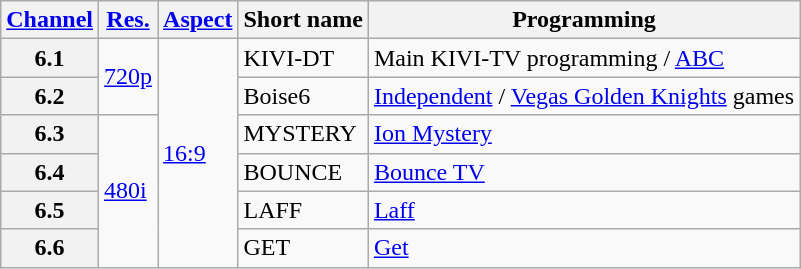<table class=wikitable>
<tr>
<th><a href='#'>Channel</a></th>
<th><a href='#'>Res.</a></th>
<th><a href='#'>Aspect</a></th>
<th>Short name</th>
<th>Programming</th>
</tr>
<tr>
<th scope = "row">6.1</th>
<td rowspan=2><a href='#'>720p</a></td>
<td rowspan=6><a href='#'>16:9</a></td>
<td>KIVI-DT</td>
<td>Main KIVI-TV programming / <a href='#'>ABC</a></td>
</tr>
<tr>
<th scope = "row">6.2</th>
<td>Boise6</td>
<td><a href='#'>Independent</a> / <a href='#'>Vegas Golden Knights</a> games</td>
</tr>
<tr>
<th scope = "row">6.3</th>
<td rowspan=4><a href='#'>480i</a></td>
<td>MYSTERY</td>
<td><a href='#'>Ion Mystery</a></td>
</tr>
<tr>
<th scope = "row">6.4</th>
<td>BOUNCE</td>
<td><a href='#'>Bounce TV</a></td>
</tr>
<tr>
<th scope = "row">6.5</th>
<td>LAFF</td>
<td><a href='#'>Laff</a></td>
</tr>
<tr>
<th scope = "row">6.6</th>
<td>GET</td>
<td><a href='#'>Get</a></td>
</tr>
</table>
